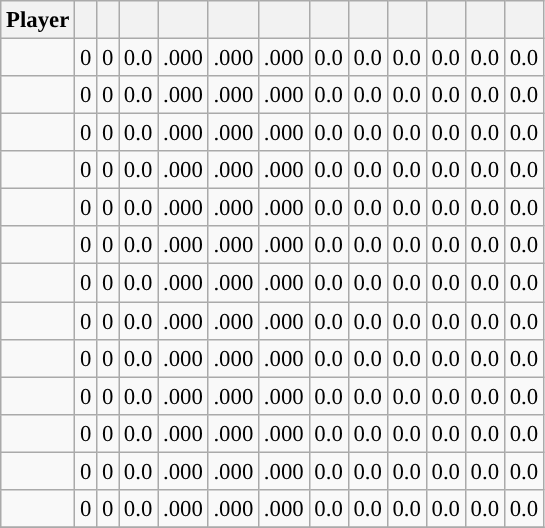<table class="wikitable sortable" style="font-size:95%; text-align:right">
<tr>
<th>Player</th>
<th></th>
<th></th>
<th></th>
<th></th>
<th></th>
<th></th>
<th></th>
<th></th>
<th></th>
<th></th>
<th></th>
<th></th>
</tr>
<tr>
<td><strong></strong></td>
<td>0</td>
<td>0</td>
<td>0.0</td>
<td>.000</td>
<td>.000</td>
<td>.000</td>
<td>0.0</td>
<td>0.0</td>
<td>0.0</td>
<td>0.0</td>
<td>0.0</td>
<td>0.0</td>
</tr>
<tr>
<td><strong></strong></td>
<td>0</td>
<td>0</td>
<td>0.0</td>
<td>.000</td>
<td>.000</td>
<td>.000</td>
<td>0.0</td>
<td>0.0</td>
<td>0.0</td>
<td>0.0</td>
<td>0.0</td>
<td>0.0</td>
</tr>
<tr>
<td><strong></strong></td>
<td>0</td>
<td>0</td>
<td>0.0</td>
<td>.000</td>
<td>.000</td>
<td>.000</td>
<td>0.0</td>
<td>0.0</td>
<td>0.0</td>
<td>0.0</td>
<td>0.0</td>
<td>0.0</td>
</tr>
<tr>
<td><strong></strong></td>
<td>0</td>
<td>0</td>
<td>0.0</td>
<td>.000</td>
<td>.000</td>
<td>.000</td>
<td>0.0</td>
<td>0.0</td>
<td>0.0</td>
<td>0.0</td>
<td>0.0</td>
<td>0.0</td>
</tr>
<tr>
<td><strong></strong></td>
<td>0</td>
<td>0</td>
<td>0.0</td>
<td>.000</td>
<td>.000</td>
<td>.000</td>
<td>0.0</td>
<td>0.0</td>
<td>0.0</td>
<td>0.0</td>
<td>0.0</td>
<td>0.0</td>
</tr>
<tr>
<td><strong></strong></td>
<td>0</td>
<td>0</td>
<td>0.0</td>
<td>.000</td>
<td>.000</td>
<td>.000</td>
<td>0.0</td>
<td>0.0</td>
<td>0.0</td>
<td>0.0</td>
<td>0.0</td>
<td>0.0</td>
</tr>
<tr>
<td><strong></strong></td>
<td>0</td>
<td>0</td>
<td>0.0</td>
<td>.000</td>
<td>.000</td>
<td>.000</td>
<td>0.0</td>
<td>0.0</td>
<td>0.0</td>
<td>0.0</td>
<td>0.0</td>
<td>0.0</td>
</tr>
<tr>
<td><strong></strong></td>
<td>0</td>
<td>0</td>
<td>0.0</td>
<td>.000</td>
<td>.000</td>
<td>.000</td>
<td>0.0</td>
<td>0.0</td>
<td>0.0</td>
<td>0.0</td>
<td>0.0</td>
<td>0.0</td>
</tr>
<tr>
<td><strong></strong></td>
<td>0</td>
<td>0</td>
<td>0.0</td>
<td>.000</td>
<td>.000</td>
<td>.000</td>
<td>0.0</td>
<td>0.0</td>
<td>0.0</td>
<td>0.0</td>
<td>0.0</td>
<td>0.0</td>
</tr>
<tr>
<td><strong></strong></td>
<td>0</td>
<td>0</td>
<td>0.0</td>
<td>.000</td>
<td>.000</td>
<td>.000</td>
<td>0.0</td>
<td>0.0</td>
<td>0.0</td>
<td>0.0</td>
<td>0.0</td>
<td>0.0</td>
</tr>
<tr>
<td><strong></strong></td>
<td>0</td>
<td>0</td>
<td>0.0</td>
<td>.000</td>
<td>.000</td>
<td>.000</td>
<td>0.0</td>
<td>0.0</td>
<td>0.0</td>
<td>0.0</td>
<td>0.0</td>
<td>0.0</td>
</tr>
<tr>
<td><strong></strong></td>
<td>0</td>
<td>0</td>
<td>0.0</td>
<td>.000</td>
<td>.000</td>
<td>.000</td>
<td>0.0</td>
<td>0.0</td>
<td>0.0</td>
<td>0.0</td>
<td>0.0</td>
<td>0.0</td>
</tr>
<tr>
<td><strong></strong></td>
<td>0</td>
<td>0</td>
<td>0.0</td>
<td>.000</td>
<td>.000</td>
<td>.000</td>
<td>0.0</td>
<td>0.0</td>
<td>0.0</td>
<td>0.0</td>
<td>0.0</td>
<td>0.0</td>
</tr>
<tr>
</tr>
</table>
